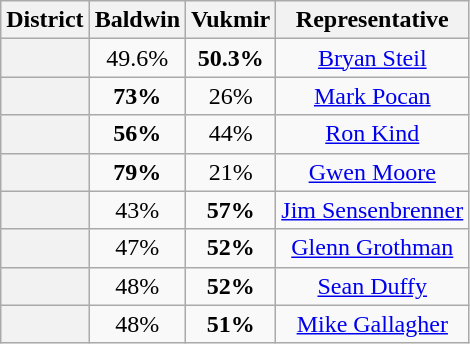<table class="wikitable">
<tr>
<th>District</th>
<th>Baldwin</th>
<th>Vukmir</th>
<th>Representative</th>
</tr>
<tr align="center">
<th></th>
<td>49.6%</td>
<td><strong>50.3%</strong></td>
<td><a href='#'>Bryan Steil</a></td>
</tr>
<tr align="center">
<th></th>
<td><strong>73%</strong></td>
<td>26%</td>
<td><a href='#'>Mark Pocan</a></td>
</tr>
<tr align="center">
<th></th>
<td><strong>56%</strong></td>
<td>44%</td>
<td><a href='#'>Ron Kind</a></td>
</tr>
<tr align="center">
<th></th>
<td><strong>79%</strong></td>
<td>21%</td>
<td><a href='#'>Gwen Moore</a></td>
</tr>
<tr align="center">
<th></th>
<td>43%</td>
<td><strong>57%</strong></td>
<td><a href='#'>Jim Sensenbrenner</a></td>
</tr>
<tr align="center">
<th></th>
<td>47%</td>
<td><strong>52%</strong></td>
<td><a href='#'>Glenn Grothman</a></td>
</tr>
<tr align="center">
<th></th>
<td>48%</td>
<td><strong>52%</strong></td>
<td><a href='#'>Sean Duffy</a></td>
</tr>
<tr align="center">
<th></th>
<td>48%</td>
<td><strong>51%</strong></td>
<td><a href='#'>Mike Gallagher</a></td>
</tr>
</table>
